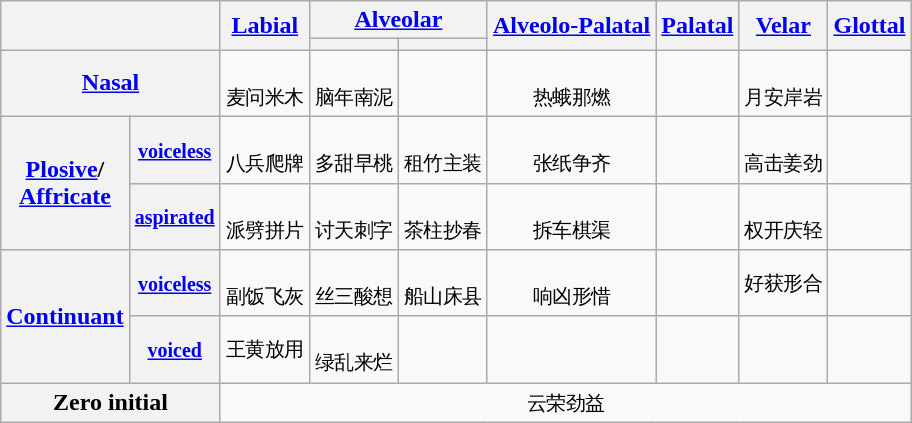<table class="wikitable" style="text-align:center">
<tr>
<th colspan="2" rowspan="2"> </th>
<th rowspan="2"><a href='#'>Labial</a></th>
<th colspan="2"><a href='#'>Alveolar</a></th>
<th rowspan="2"><a href='#'>Alveolo-Palatal</a></th>
<th rowspan="2"><a href='#'>Palatal</a></th>
<th rowspan="2"><a href='#'>Velar</a></th>
<th rowspan="2"><a href='#'>Glottal</a></th>
</tr>
<tr>
<th></th>
<th></th>
</tr>
<tr>
<th colspan="2"><a href='#'>Nasal</a></th>
<td><br><small>麦问米木</small></td>
<td><br><small>脑年南泥</small></td>
<td></td>
<td><br><small>热蛾那燃</small></td>
<td></td>
<td><br><small>月安岸岩</small></td>
<td></td>
</tr>
<tr>
<th rowspan="2"><a href='#'>Plosive</a>/<br><a href='#'>Affricate</a></th>
<th><a href='#'><small>voiceless</small></a></th>
<td><br><small>八兵爬牌</small></td>
<td><br><small>多甜早桃</small></td>
<td><br><small>租竹主装</small></td>
<td><br><small>张纸争齐</small></td>
<td></td>
<td><br><small>高击姜劲</small></td>
<td></td>
</tr>
<tr>
<th><a href='#'><small>aspirated</small></a></th>
<td><br><small>派劈拼片</small></td>
<td><br><small>讨天刺字</small></td>
<td><br><small>茶柱抄春</small></td>
<td><br><small>拆车棋渠</small></td>
<td></td>
<td><br><small>权开庆轻</small></td>
<td></td>
</tr>
<tr>
<th rowspan="2"><a href='#'>Continuant</a></th>
<th><a href='#'><small>voiceless</small></a></th>
<td><br><small>副饭飞灰</small></td>
<td><br><small>丝三酸想</small></td>
<td><br><small>船山床县</small></td>
<td><br><small>响凶形惜</small></td>
<td></td>
<td><small>好获形合</small></td>
<td></td>
</tr>
<tr>
<th><a href='#'><small>voiced</small></a></th>
<td><small>王黄放用</small></td>
<td><br><small>绿乱来烂</small></td>
<td></td>
<td></td>
<td></td>
<td></td>
<td></td>
</tr>
<tr>
<th colspan="2">Zero initial</th>
<td colspan="7">  <small>云荣劲益</small></td>
</tr>
</table>
